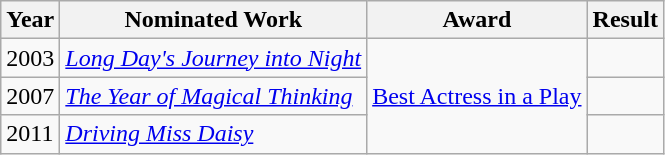<table class="wikitable">
<tr>
<th>Year</th>
<th>Nominated Work</th>
<th>Award</th>
<th>Result</th>
</tr>
<tr>
<td>2003</td>
<td><em><a href='#'>Long Day's Journey into Night</a></em></td>
<td rowspan=3><a href='#'>Best Actress in a Play</a></td>
<td></td>
</tr>
<tr>
<td>2007</td>
<td><em><a href='#'>The Year of Magical Thinking</a></em></td>
<td></td>
</tr>
<tr>
<td>2011</td>
<td><em><a href='#'>Driving Miss Daisy</a></em></td>
<td></td>
</tr>
</table>
